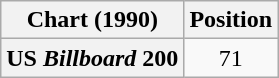<table class="wikitable plainrowheaders" style="text-align:center">
<tr>
<th scope="col">Chart (1990)</th>
<th scope="col">Position</th>
</tr>
<tr>
<th scope="row">US <em>Billboard</em> 200</th>
<td>71</td>
</tr>
</table>
